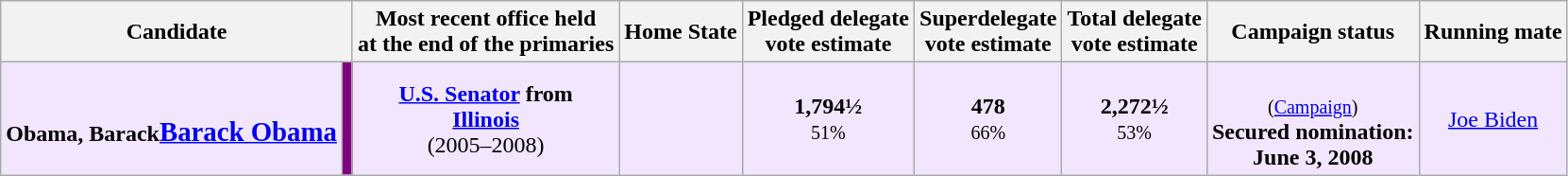<table class="sortable wikitable" style="margin-left:0.5em; text-align:center">
<tr>
<th colspan=2>Candidate</th>
<th class="unsortable">Most recent office held<br>at the end of the primaries</th>
<th>Home State</th>
<th>Pledged delegate<br>vote estimate</th>
<th>Superdelegate<br>vote estimate</th>
<th>Total delegate<br>vote estimate</th>
<th>Campaign status</th>
<th>Running mate</th>
</tr>
<tr style="background:#f2e6ff;">
<td><br><strong><span>Obama, Barack</span><big><a href='#'>Barack Obama</a></big></strong></td>
<td style="background:#800080;"></td>
<td><strong><a href='#'>U.S. Senator</a> from<br><a href='#'>Illinois</a></strong><br>(2005–2008)</td>
<td></td>
<td><strong>1,794½</strong><br><small>51%</small></td>
<td><strong>478</strong><br><small>66%</small></td>
<td><strong>2,272½</strong><br><small>53%</small></td>
<td><br><small>(<a href='#'>Campaign</a>)</small><br><strong>Secured nomination:<br> June 3, 2008</strong></td>
<td><a href='#'>Joe Biden</a></td>
</tr>
</table>
